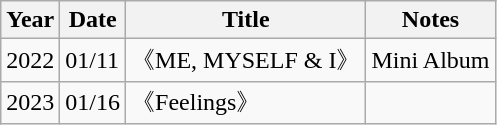<table class="wikitable">
<tr>
<th>Year</th>
<th>Date</th>
<th>Title</th>
<th>Notes</th>
</tr>
<tr>
<td>2022</td>
<td>01/11</td>
<td>《ME, MYSELF & I》</td>
<td>Mini Album</td>
</tr>
<tr>
<td>2023</td>
<td>01/16</td>
<td>《Feelings》</td>
<td></td>
</tr>
</table>
